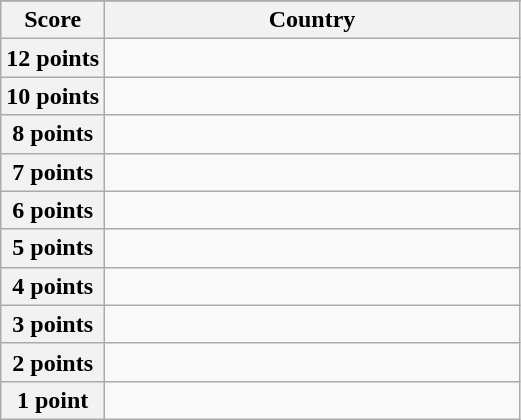<table class="wikitable">
<tr>
</tr>
<tr>
<th scope="col" width="20%">Score</th>
<th scope="col">Country</th>
</tr>
<tr>
<th scope="row">12 points</th>
<td></td>
</tr>
<tr>
<th scope="row">10 points</th>
<td></td>
</tr>
<tr>
<th scope="row">8 points</th>
<td></td>
</tr>
<tr>
<th scope="row">7 points</th>
<td></td>
</tr>
<tr>
<th scope="row">6 points</th>
<td></td>
</tr>
<tr>
<th scope="row">5 points</th>
<td></td>
</tr>
<tr>
<th scope="row">4 points</th>
<td></td>
</tr>
<tr>
<th scope="row">3 points</th>
<td></td>
</tr>
<tr>
<th scope="row">2 points</th>
<td></td>
</tr>
<tr>
<th scope="row">1 point</th>
<td></td>
</tr>
</table>
